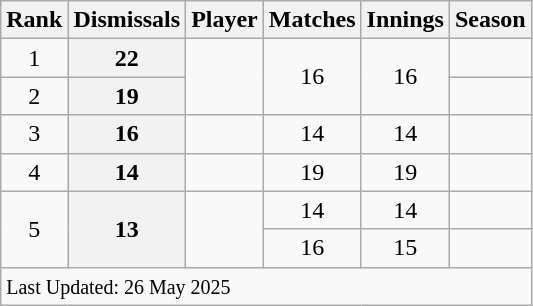<table class="wikitable">
<tr>
<th>Rank</th>
<th>Dismissals</th>
<th>Player</th>
<th>Matches</th>
<th>Innings</th>
<th>Season</th>
</tr>
<tr>
<td align=center>1</td>
<th scope=row style=text-align:center;>22</th>
<td rowspan=2></td>
<td align=center rowspan=2>16</td>
<td align=center rowspan=2>16</td>
<td></td>
</tr>
<tr>
<td align=center>2</td>
<th scope=row style=text-align:center;>19</th>
<td></td>
</tr>
<tr>
<td align=center>3</td>
<th scope=row style=text-align:center;>16</th>
<td></td>
<td align=center>14</td>
<td align=center>14</td>
<td></td>
</tr>
<tr>
<td align=center>4</td>
<th scope=row style=text-align:center;>14</th>
<td></td>
<td align=center>19</td>
<td align=center>19</td>
<td></td>
</tr>
<tr>
<td align=center rowspan=2>5</td>
<th scope=row style=text-align:center; rowspan=2>13</th>
<td rowspan=2></td>
<td align=center>14</td>
<td align=center>14</td>
<td></td>
</tr>
<tr>
<td align=center>16</td>
<td align=center>15</td>
<td></td>
</tr>
<tr class=sortbottom>
<td colspan=6><small>Last Updated: 26 May 2025</small></td>
</tr>
</table>
